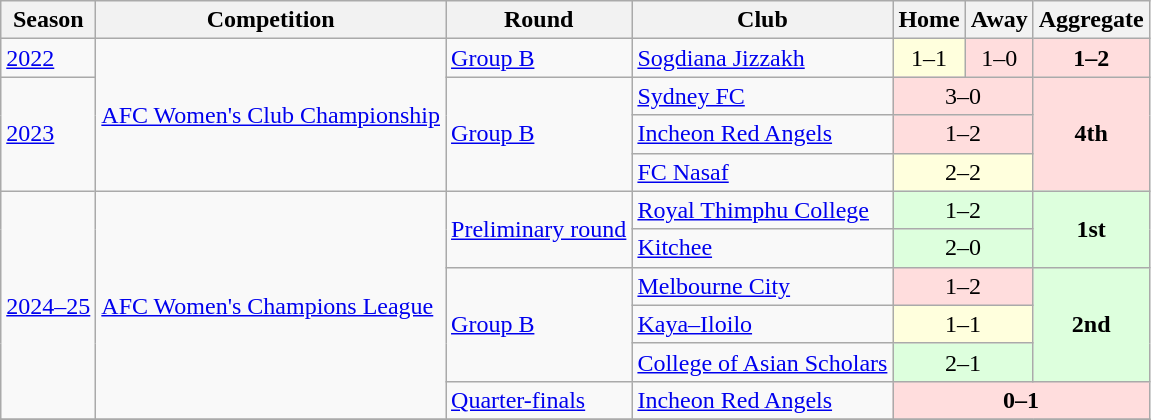<table class="wikitable">
<tr>
<th>Season</th>
<th>Competition</th>
<th>Round</th>
<th>Club</th>
<th>Home</th>
<th>Away</th>
<th>Aggregate</th>
</tr>
<tr>
<td rowspan=1><a href='#'>2022</a></td>
<td rowspan=4><a href='#'>AFC Women's Club Championship</a></td>
<td rowspan=1><a href='#'>Group B</a></td>
<td> <a href='#'>Sogdiana Jizzakh</a></td>
<td bgcolor="#ffffdd" style="text-align:center;">1–1</td>
<td bgcolor="#ffdddd" style="text-align:center;">1–0</td>
<td bgcolor="#ffdddd" style="text-align:center;"><strong>1–2</strong></td>
</tr>
<tr>
<td rowspan=3><a href='#'>2023</a></td>
<td rowspan=3><a href='#'>Group B</a></td>
<td> <a href='#'>Sydney FC</a></td>
<td colspan=2 bgcolor="#ffdddd" style="text-align:center;">3–0</td>
<td rowspan="3" bgcolor="#ffdddd" style="text-align:center;"><strong>4th</strong></td>
</tr>
<tr>
<td> <a href='#'>Incheon Red Angels</a></td>
<td colspan=2 bgcolor="#ffdddd" style="text-align:center;">1–2</td>
</tr>
<tr>
<td> <a href='#'>FC Nasaf</a></td>
<td colspan=2 bgcolor="#ffffdd" style="text-align:center">2–2</td>
</tr>
<tr>
<td rowspan=6><a href='#'>2024–25</a></td>
<td rowspan=6><a href='#'>AFC Women's Champions League</a></td>
<td rowspan=2><a href='#'>Preliminary round</a></td>
<td> <a href='#'>Royal Thimphu College</a></td>
<td colspan=2 bgcolor="#ddffdd" style="text-align:center;">1–2</td>
<td rowspan=2 bgcolor="#ddffdd" style="text-align:center;"><strong>1st</strong></td>
</tr>
<tr>
<td> <a href='#'>Kitchee</a></td>
<td colspan=2 bgcolor="#ddffdd" style="text-align:center;">2–0</td>
</tr>
<tr>
<td rowspan=3><a href='#'>Group B</a></td>
<td> <a href='#'>Melbourne City</a></td>
<td colspan=2 bgcolor="#ffdddd" style="text-align:center;">1–2</td>
<td rowspan=3 bgcolor="#ddffdd" style="text-align:center;"><strong>2nd</strong></td>
</tr>
<tr>
<td> <a href='#'>Kaya–Iloilo</a></td>
<td colspan=2 bgcolor="#ffffdd" style="text-align:center">1–1</td>
</tr>
<tr>
<td> <a href='#'>College of Asian Scholars</a></td>
<td colspan=2 bgcolor="#ddffdd" style="text-align:center;">2–1</td>
</tr>
<tr>
<td rowspan=1><a href='#'>Quarter-finals</a></td>
<td> <a href='#'>Incheon Red Angels</a></td>
<td colspan=3 bgcolor="#ffdddd" style="text-align:center;"><strong>0–1</strong></td>
</tr>
<tr>
</tr>
</table>
